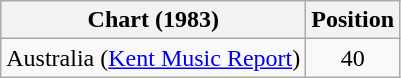<table class="wikitable sortable">
<tr>
<th align="left">Chart (1983)</th>
<th style="text-align:center;">Position</th>
</tr>
<tr>
<td>Australia (<a href='#'>Kent Music Report</a>)</td>
<td style="text-align:center;">40</td>
</tr>
</table>
